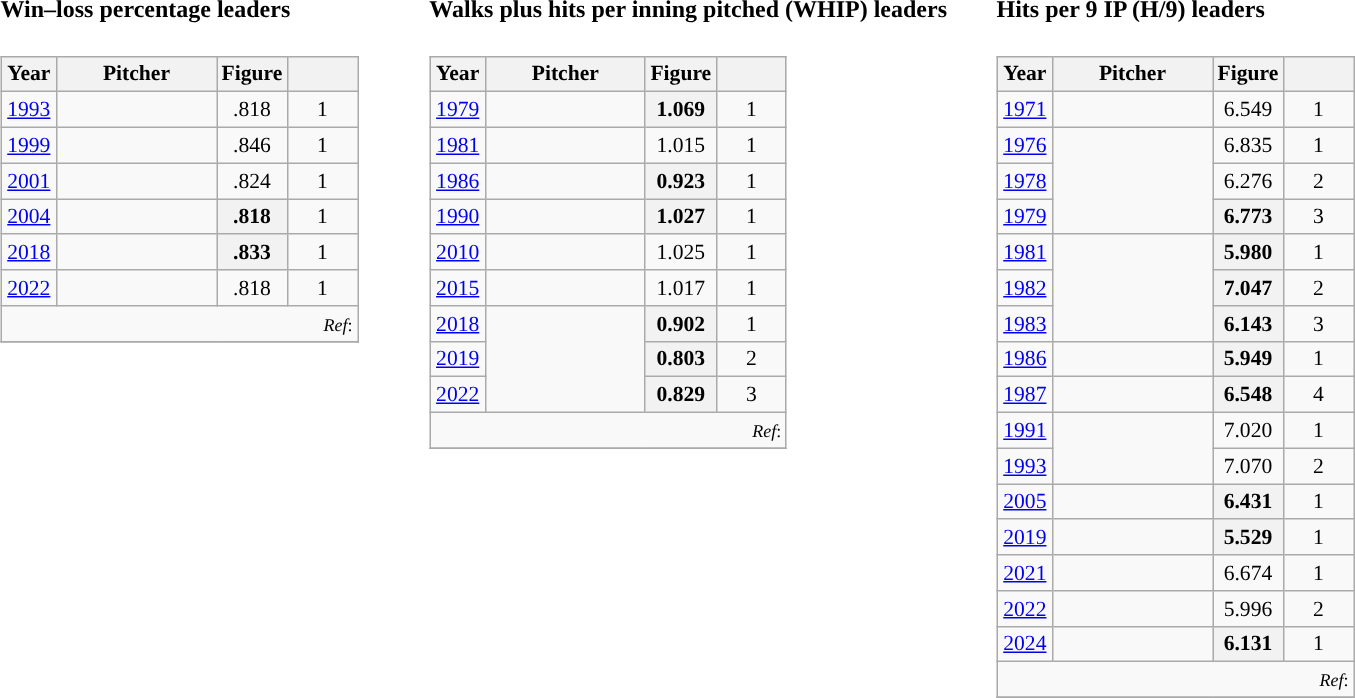<table>
<tr>
<td valign="top"><br><h4>Win–loss percentage leaders</h4><table class="wikitable sortable"" style="font-size: 90%; text-align:left;">
<tr>
<th width="30">Year</th>
<th width="100">Pitcher</th>
<th width="40">Figure</th>
<th width="40"></th>
</tr>
<tr>
<td style="text-align:center"><a href='#'>1993</a></td>
<td align=left></td>
<td style="text-align:center">.818</td>
<td style="text-align:center">1</td>
</tr>
<tr>
<td style="text-align:center"><a href='#'>1999</a></td>
<td align=left></td>
<td style="text-align:center">.846</td>
<td style="text-align:center">1</td>
</tr>
<tr>
<td style="text-align:center"><a href='#'>2001</a></td>
<td align=left></td>
<td style="text-align:center">.824</td>
<td style="text-align:center">1</td>
</tr>
<tr>
<td style="text-align:center"><a href='#'>2004</a></td>
<td align=left></td>
<th>.818</th>
<td style="text-align:center">1</td>
</tr>
<tr>
<td style="text-align:center"><a href='#'>2018</a></td>
<td align=left></td>
<th>.833</th>
<td style="text-align:center">1</td>
</tr>
<tr>
<td style="text-align:center"><a href='#'>2022</a></td>
<td align=left></td>
<td style="text-align:center">.818</td>
<td style="text-align:center">1</td>
</tr>
<tr class="sortbottom">
<td style="text-align:right"; colspan="4"><small><em>Ref</em>:</small></td>
</tr>
<tr>
</tr>
</table>
</td>
<td width="25"> </td>
<td valign="top"><br><h4>Walks plus hits per inning pitched (WHIP) leaders</h4><table class="wikitable sortable"" style="font-size: 90%; text-align:left;">
<tr>
<th width="30">Year</th>
<th width="100">Pitcher</th>
<th width="40">Figure</th>
<th width="40"></th>
</tr>
<tr>
<td style="text-align:center"><a href='#'>1979</a></td>
<td align=left></td>
<th>1.069</th>
<td style="text-align:center">1</td>
</tr>
<tr>
<td style="text-align:center"><a href='#'>1981</a></td>
<td align=left></td>
<td style="text-align:center">1.015</td>
<td style="text-align:center">1</td>
</tr>
<tr>
<td style="text-align:center"><a href='#'>1986</a></td>
<td align=left></td>
<th>0.923</th>
<td style="text-align:center">1</td>
</tr>
<tr>
<td style="text-align:center"><a href='#'>1990</a></td>
<td align=left></td>
<th>1.027</th>
<td style="text-align:center">1</td>
</tr>
<tr>
<td style="text-align:center"><a href='#'>2010</a></td>
<td align=left></td>
<td style="text-align:center">1.025</td>
<td style="text-align:center">1</td>
</tr>
<tr>
<td style="text-align:center"><a href='#'>2015</a></td>
<td align=left></td>
<td style="text-align:center">1.017</td>
<td style="text-align:center">1</td>
</tr>
<tr>
<td style="text-align:center"><a href='#'>2018</a></td>
<td rowspan="3"; align=left></td>
<th>0.902</th>
<td style="text-align:center">1</td>
</tr>
<tr>
<td style="text-align:center"><a href='#'>2019</a></td>
<th>0.803</th>
<td style="text-align:center">2</td>
</tr>
<tr>
<td style="text-align:center"><a href='#'>2022</a></td>
<th>0.829</th>
<td style="text-align:center">3</td>
</tr>
<tr class="sortbottom">
<td style="text-align:right"; colspan="4"><small><em>Ref</em>:</small></td>
</tr>
<tr>
</tr>
</table>
</td>
<td width="25"> </td>
<td valign="top"><br><h4>Hits per 9 IP (H/9) leaders</h4><table class="wikitable sortable"" style="font-size: 90%; text-align:left;">
<tr>
<th width="30">Year</th>
<th width="100">Pitcher</th>
<th width="40">Figure</th>
<th width="40"></th>
</tr>
<tr>
<td style="text-align:center"><a href='#'>1971</a></td>
<td align=left></td>
<td style="text-align:center">6.549</td>
<td style="text-align:center">1</td>
</tr>
<tr>
<td style="text-align:center"><a href='#'>1976</a></td>
<td rowspan="3"; align=left></td>
<td style="text-align:center">6.835</td>
<td style="text-align:center">1</td>
</tr>
<tr>
<td style="text-align:center"><a href='#'>1978</a></td>
<td style="text-align:center">6.276</td>
<td style="text-align:center">2</td>
</tr>
<tr>
<td style="text-align:center"><a href='#'>1979</a></td>
<th>6.773</th>
<td style="text-align:center">3</td>
</tr>
<tr>
<td style="text-align:center"><a href='#'>1981</a></td>
<td rowspan="3"; align=left></td>
<th>5.980</th>
<td style="text-align:center">1</td>
</tr>
<tr>
<td style="text-align:center"><a href='#'>1982</a></td>
<th>7.047</th>
<td style="text-align:center">2</td>
</tr>
<tr>
<td style="text-align:center"><a href='#'>1983</a></td>
<th>6.143</th>
<td style="text-align:center">3</td>
</tr>
<tr>
<td style="text-align:center"><a href='#'>1986</a></td>
<td align=left></td>
<th>5.949</th>
<td style="text-align:center">1</td>
</tr>
<tr>
<td style="text-align:center"><a href='#'>1987</a></td>
<td align=left></td>
<th>6.548</th>
<td style="text-align:center">4</td>
</tr>
<tr>
<td style="text-align:center"><a href='#'>1991</a></td>
<td rowspan="2"; align=left></td>
<td style="text-align:center">7.020</td>
<td style="text-align:center">1</td>
</tr>
<tr>
<td style="text-align:center"><a href='#'>1993</a></td>
<td style="text-align:center">7.070</td>
<td style="text-align:center">2</td>
</tr>
<tr>
<td style="text-align:center"><a href='#'>2005</a></td>
<td align=left></td>
<th>6.431</th>
<td style="text-align:center">1</td>
</tr>
<tr>
<td style="text-align:center"><a href='#'>2019</a></td>
<td align=left></td>
<th>5.529</th>
<td style="text-align:center">1</td>
</tr>
<tr>
<td style="text-align:center"><a href='#'>2021</a></td>
<td align=left></td>
<td style="text-align:center">6.674</td>
<td style="text-align:center">1</td>
</tr>
<tr>
<td style="text-align:center"><a href='#'>2022</a></td>
<td align=left></td>
<td style="text-align:center">5.996</td>
<td style="text-align:center">2</td>
</tr>
<tr>
<td style="text-align:center"><a href='#'>2024</a></td>
<td align=left></td>
<th>6.131</th>
<td style="text-align:center">1</td>
</tr>
<tr class="sortbottom">
<td style="text-align:right"; colspan="4"><small><em>Ref</em>:</small></td>
</tr>
<tr>
</tr>
</table>
</td>
</tr>
</table>
